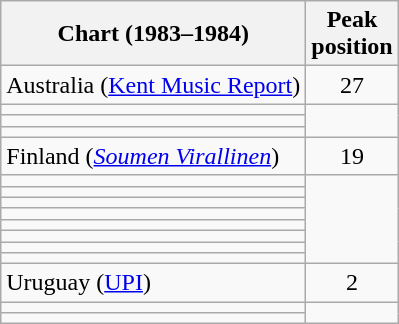<table class="wikitable sortable plainrowheaders">
<tr>
<th scope="col">Chart (1983–1984)</th>
<th scope="col">Peak<br>position</th>
</tr>
<tr>
<td align="left">Australia (<a href='#'>Kent Music Report</a>)</td>
<td style="text-align:center;">27</td>
</tr>
<tr>
<td></td>
</tr>
<tr>
<td></td>
</tr>
<tr>
<td></td>
</tr>
<tr>
<td align="left">Finland (<a href='#'><em>Soumen Virallinen</em></a>)</td>
<td style="text-align:center;">19</td>
</tr>
<tr>
<td></td>
</tr>
<tr>
<td></td>
</tr>
<tr>
<td></td>
</tr>
<tr>
<td></td>
</tr>
<tr>
<td></td>
</tr>
<tr>
<td></td>
</tr>
<tr>
<td></td>
</tr>
<tr>
<td></td>
</tr>
<tr>
<td>Uruguay (<a href='#'>UPI</a>)</td>
<td align="center">2</td>
</tr>
<tr>
<td></td>
</tr>
<tr>
<td></td>
</tr>
</table>
